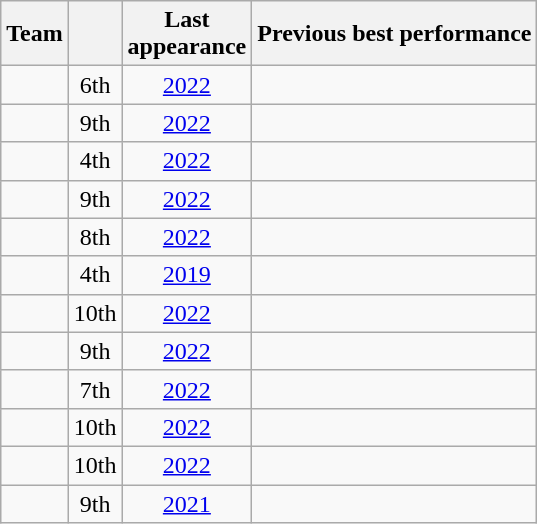<table class="wikitable sortable" style="text-align: center;">
<tr>
<th>Team</th>
<th data-sort-type="number"></th>
<th>Last<br>appearance</th>
<th>Previous best performance</th>
</tr>
<tr>
<td align=left></td>
<td>6th</td>
<td><a href='#'>2022</a></td>
<td align=left></td>
</tr>
<tr>
<td align=left></td>
<td>9th</td>
<td><a href='#'>2022</a></td>
<td align=left></td>
</tr>
<tr>
<td align=left></td>
<td>4th</td>
<td><a href='#'>2022</a></td>
<td align=left></td>
</tr>
<tr>
<td align=left></td>
<td>9th</td>
<td><a href='#'>2022</a></td>
<td align=left></td>
</tr>
<tr>
<td align=left></td>
<td>8th</td>
<td><a href='#'>2022</a></td>
<td align=left></td>
</tr>
<tr>
<td align=left></td>
<td>4th</td>
<td><a href='#'>2019</a></td>
<td align=left></td>
</tr>
<tr>
<td align=left></td>
<td>10th</td>
<td><a href='#'>2022</a></td>
<td align=left></td>
</tr>
<tr>
<td align=left></td>
<td>9th</td>
<td><a href='#'>2022</a></td>
<td align=left></td>
</tr>
<tr>
<td align=left></td>
<td>7th</td>
<td><a href='#'>2022</a></td>
<td align=left></td>
</tr>
<tr>
<td align=left></td>
<td>10th</td>
<td><a href='#'>2022</a></td>
<td align=left></td>
</tr>
<tr>
<td align=left></td>
<td>10th</td>
<td><a href='#'>2022</a></td>
<td align=left></td>
</tr>
<tr>
<td align=left></td>
<td>9th</td>
<td><a href='#'>2021</a></td>
<td align=left></td>
</tr>
</table>
